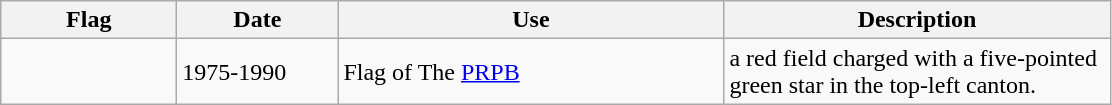<table class="wikitable">
<tr>
<th style="width:110px;">Flag</th>
<th style="width:100px;">Date</th>
<th style="width:250px;">Use</th>
<th style="width:250px;">Description</th>
</tr>
<tr>
<td></td>
<td>1975-1990</td>
<td>Flag of The <a href='#'>PRPB</a></td>
<td>a red field charged with a five-pointed green star in the top-left canton.</td>
</tr>
</table>
